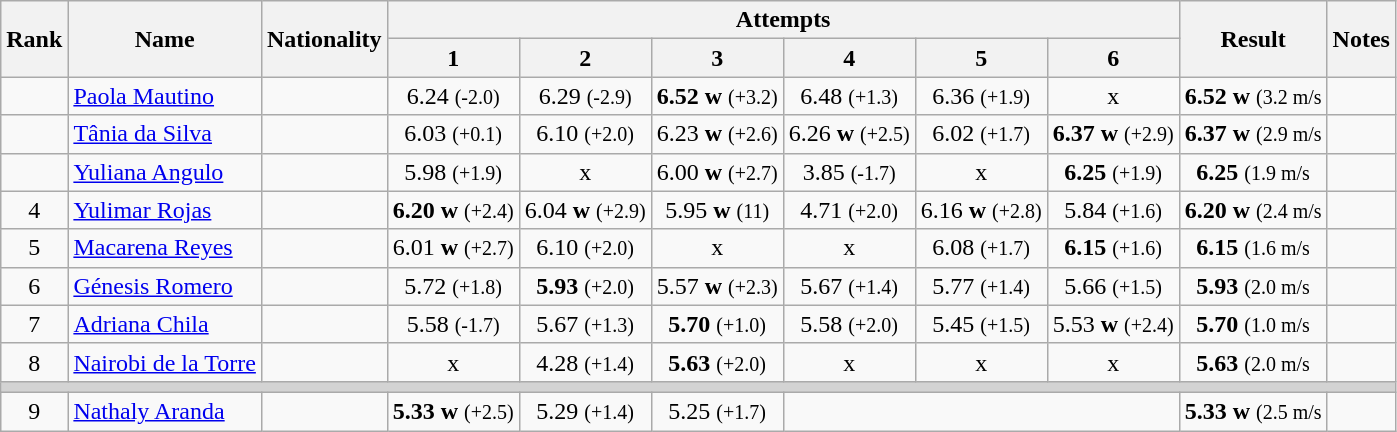<table class="wikitable sortable" style="text-align:center">
<tr>
<th rowspan=2>Rank</th>
<th rowspan=2>Name</th>
<th rowspan=2>Nationality</th>
<th colspan=6>Attempts</th>
<th rowspan=2>Result</th>
<th rowspan=2>Notes</th>
</tr>
<tr>
<th>1</th>
<th>2</th>
<th>3</th>
<th>4</th>
<th>5</th>
<th>6</th>
</tr>
<tr>
<td align=center></td>
<td align=left><a href='#'>Paola Mautino</a></td>
<td align=left></td>
<td>6.24 <small>(-2.0)</small></td>
<td>6.29 <small>(-2.9)</small></td>
<td><strong>6.52</strong> <strong>w</strong> <small>(+3.2)</small></td>
<td>6.48 <small>(+1.3)</small></td>
<td>6.36 <small>(+1.9)</small></td>
<td>x</td>
<td><strong>6.52</strong> <strong>w</strong> <small>(3.2 m/s</small></td>
<td></td>
</tr>
<tr>
<td align=center></td>
<td align=left><a href='#'>Tânia da Silva</a></td>
<td align=left></td>
<td>6.03 <small>(+0.1)</small></td>
<td>6.10 <small>(+2.0)</small></td>
<td>6.23 <strong>w</strong> <small>(+2.6)</small></td>
<td>6.26 <strong>w</strong> <small>(+2.5)</small></td>
<td>6.02 <small>(+1.7)</small></td>
<td><strong>6.37</strong> <strong>w</strong> <small>(+2.9)</small></td>
<td><strong>6.37</strong> <strong>w</strong> <small>(2.9 m/s</small></td>
<td></td>
</tr>
<tr>
<td align=center></td>
<td align=left><a href='#'>Yuliana Angulo</a></td>
<td align=left></td>
<td>5.98 <small>(+1.9)</small></td>
<td>x</td>
<td>6.00 <strong>w</strong> <small>(+2.7)</small></td>
<td>3.85 <small>(-1.7)</small></td>
<td>x</td>
<td><strong>6.25</strong> <small>(+1.9)</small></td>
<td><strong>6.25</strong> <small>(1.9 m/s</small></td>
<td></td>
</tr>
<tr>
<td align=center>4</td>
<td align=left><a href='#'>Yulimar Rojas</a></td>
<td align=left></td>
<td><strong>6.20</strong> <strong>w</strong> <small>(+2.4)</small></td>
<td>6.04 <strong>w</strong> <small>(+2.9)</small></td>
<td>5.95 <strong>w</strong> <small>(11)</small></td>
<td>4.71 <small>(+2.0)</small></td>
<td>6.16 <strong>w</strong> <small>(+2.8)</small></td>
<td>5.84 <small>(+1.6)</small></td>
<td><strong>6.20</strong> <strong>w</strong> <small>(2.4 m/s</small></td>
<td></td>
</tr>
<tr>
<td align=center>5</td>
<td align=left><a href='#'>Macarena Reyes</a></td>
<td align=left></td>
<td>6.01 <strong>w</strong> <small>(+2.7)</small></td>
<td>6.10 <small>(+2.0)</small></td>
<td>x</td>
<td>x</td>
<td>6.08 <small>(+1.7)</small></td>
<td><strong>6.15</strong> <small>(+1.6)</small></td>
<td><strong>6.15</strong> <small>(1.6 m/s</small></td>
<td></td>
</tr>
<tr>
<td align=center>6</td>
<td align=left><a href='#'>Génesis Romero</a></td>
<td align=left></td>
<td>5.72 <small>(+1.8)</small></td>
<td><strong>5.93</strong> <small>(+2.0)</small></td>
<td>5.57 <strong>w</strong> <small>(+2.3)</small></td>
<td>5.67 <small>(+1.4)</small></td>
<td>5.77 <small>(+1.4)</small></td>
<td>5.66 <small>(+1.5)</small></td>
<td><strong>5.93</strong> <small>(2.0 m/s</small></td>
<td></td>
</tr>
<tr>
<td align=center>7</td>
<td align=left><a href='#'>Adriana Chila</a></td>
<td align=left></td>
<td>5.58 <small>(-1.7)</small></td>
<td>5.67 <small>(+1.3)</small></td>
<td><strong>5.70</strong> <small>(+1.0)</small></td>
<td>5.58 <small>(+2.0)</small></td>
<td>5.45 <small>(+1.5)</small></td>
<td>5.53 <strong>w</strong> <small>(+2.4)</small></td>
<td><strong>5.70</strong> <small>(1.0 m/s</small></td>
<td></td>
</tr>
<tr>
<td align=center>8</td>
<td align=left><a href='#'>Nairobi de la Torre</a></td>
<td align=left></td>
<td>x</td>
<td>4.28 <small>(+1.4)</small></td>
<td><strong>5.63</strong> <small>(+2.0)</small></td>
<td>x</td>
<td>x</td>
<td>x</td>
<td><strong>5.63</strong> <small>(2.0 m/s</small></td>
<td></td>
</tr>
<tr>
<td colspan=11 bgcolor=lightgray></td>
</tr>
<tr>
<td align=center>9</td>
<td align=left><a href='#'>Nathaly Aranda</a></td>
<td align=left></td>
<td><strong>5.33</strong> <strong>w</strong> <small>(+2.5)</small></td>
<td>5.29 <small>(+1.4)</small></td>
<td>5.25 <small>(+1.7)</small></td>
<td colspan=3></td>
<td><strong>5.33</strong> <strong>w</strong> <small>(2.5 m/s</small></td>
<td></td>
</tr>
</table>
